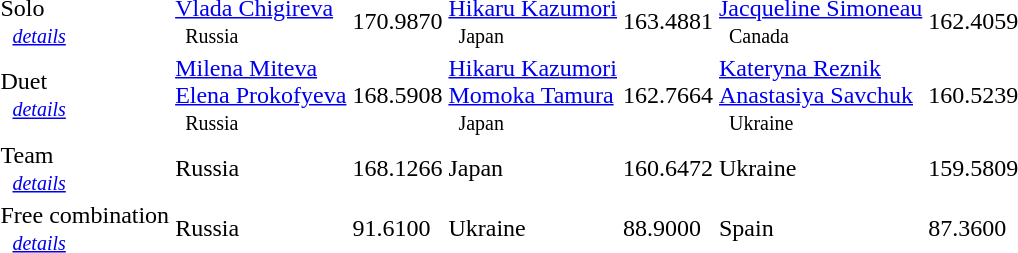<table>
<tr>
<td>Solo<br>   <small><em><a href='#'>details</a></em></small></td>
<td><a href='#'>Vlada Chigireva</a><small><br>   Russia </small></td>
<td>170.9870</td>
<td><a href='#'>Hikaru Kazumori</a><small><br>   Japan </small></td>
<td>163.4881</td>
<td><a href='#'>Jacqueline Simoneau</a><small><br>   Canada </small></td>
<td>162.4059</td>
</tr>
<tr>
<td>Duet<br>   <small><em><a href='#'>details</a></em></small></td>
<td><a href='#'>Milena Miteva</a> <br> <a href='#'>Elena Prokofyeva</a> <small><br>   Russia </small></td>
<td>168.5908</td>
<td><a href='#'>Hikaru Kazumori</a> <br> <a href='#'>Momoka Tamura</a> <small><br>   Japan </small></td>
<td>162.7664</td>
<td><a href='#'>Kateryna Reznik</a> <br> <a href='#'>Anastasiya Savchuk</a> <small><br>   Ukraine </small></td>
<td>160.5239</td>
</tr>
<tr>
<td>Team<br>   <small><em><a href='#'>details</a></em></small></td>
<td> Russia</td>
<td>168.1266</td>
<td> Japan</td>
<td>160.6472</td>
<td> Ukraine</td>
<td>159.5809</td>
</tr>
<tr>
<td>Free combination<br>   <small><em><a href='#'>details</a></em></small></td>
<td> Russia</td>
<td>91.6100</td>
<td> Ukraine</td>
<td>88.9000</td>
<td> Spain</td>
<td>87.3600</td>
</tr>
<tr>
</tr>
</table>
